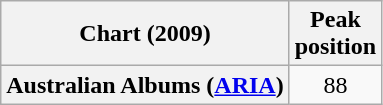<table class="wikitable plainrowheaders" style="text-align:center">
<tr>
<th scope="col">Chart (2009)</th>
<th scope="col">Peak<br>position</th>
</tr>
<tr>
<th scope="row">Australian Albums (<a href='#'>ARIA</a>)</th>
<td>88</td>
</tr>
</table>
